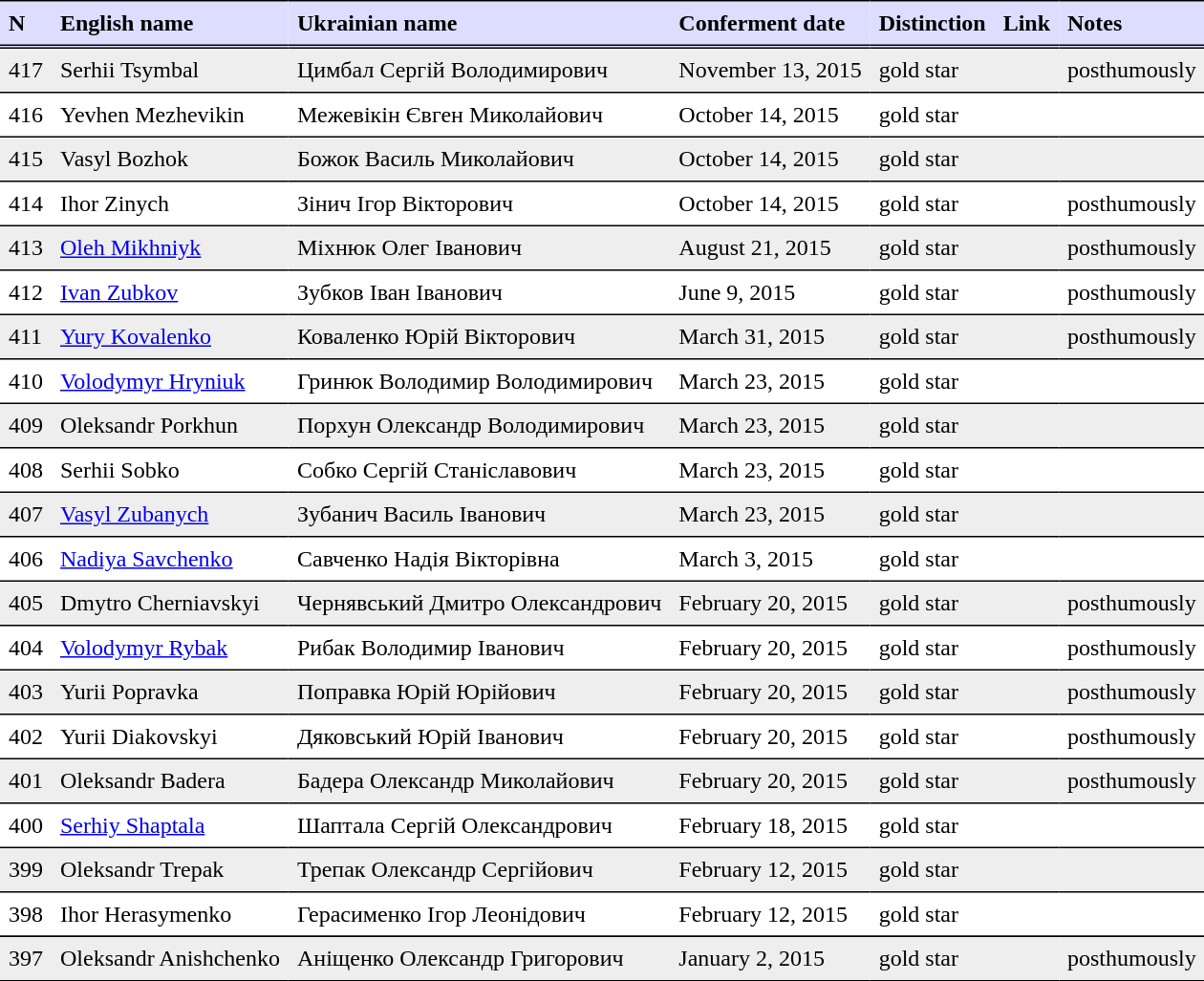<table border=1 cellspacing=0 cellpadding=6 style="border-collapse:collapse; border:0 none;" frame=void rules=rows>
<tr valign=bottom style="border-bottom:3px double black;background:#ddddff;">
<th align=left>N</th>
<th align=left>English name</th>
<th align=left>Ukrainian name</th>
<th align=left>Conferment date</th>
<th align=left>Distinction</th>
<th align=left>Link</th>
<th align=left>Notes</th>
</tr>
<tr valign=top style="border-bottom:1px solid black;background:#eee;">
<td>417</td>
<td>Serhii Tsymbal</td>
<td>Цимбал Сергій Володимирович</td>
<td>November 13, 2015</td>
<td>gold star</td>
<td></td>
<td>posthumously</td>
</tr>
<tr valign=top style="border-bottom:1px solid black;">
<td>416</td>
<td>Yevhen Mezhevikin</td>
<td>Межевікін Євген Миколайович</td>
<td>October 14, 2015</td>
<td>gold star</td>
<td></td>
<td></td>
</tr>
<tr valign=top style="border-bottom:1px solid black;background:#eee;">
<td>415</td>
<td>Vasyl Bozhok</td>
<td>Божок Василь Миколайович</td>
<td>October 14, 2015</td>
<td>gold star</td>
<td></td>
<td></td>
</tr>
<tr valign=top style="border-bottom:1px solid black;">
<td>414</td>
<td>Ihor Zinych</td>
<td>Зінич Ігор Вікторович</td>
<td>October 14, 2015</td>
<td>gold star</td>
<td></td>
<td>posthumously</td>
</tr>
<tr valign=top style="border-bottom:1px solid black;background:#eee;">
<td>413</td>
<td><a href='#'>Oleh Mikhniyk</a></td>
<td>Міхнюк Олег Іванович</td>
<td>August 21, 2015</td>
<td>gold star</td>
<td></td>
<td>posthumously</td>
</tr>
<tr valign=top style="border-bottom:1px solid black;">
<td>412</td>
<td><a href='#'>Ivan Zubkov</a></td>
<td>Зубков Іван Іванович</td>
<td>June 9, 2015</td>
<td>gold star</td>
<td></td>
<td>posthumously</td>
</tr>
<tr valign=top style="border-bottom:1px solid black;background:#eee;">
<td>411</td>
<td><a href='#'>Yury Kovalenko</a></td>
<td>Коваленко Юрій Вікторович</td>
<td>March 31, 2015</td>
<td>gold star</td>
<td></td>
<td>posthumously</td>
</tr>
<tr valign=top style="border-bottom:1px solid black;">
<td>410</td>
<td><a href='#'>Volodymyr Hryniuk</a></td>
<td>Гринюк Володимир Володимирович</td>
<td>March 23, 2015</td>
<td>gold star</td>
<td></td>
<td></td>
</tr>
<tr valign=top style="border-bottom:1px solid black;background:#eee;">
<td>409</td>
<td>Oleksandr Porkhun</td>
<td>Порхун Олександр Володимирович</td>
<td>March 23, 2015</td>
<td>gold star</td>
<td></td>
<td></td>
</tr>
<tr valign=top style="border-bottom:1px solid black;">
<td>408</td>
<td>Serhii Sobko</td>
<td>Собко Сергій Станіславович</td>
<td>March 23, 2015</td>
<td>gold star</td>
<td></td>
<td></td>
</tr>
<tr valign=top style="border-bottom:1px solid black;background:#eee;">
<td>407</td>
<td><a href='#'>Vasyl Zubanych</a></td>
<td>Зубанич Василь Іванович</td>
<td>March 23, 2015</td>
<td>gold star</td>
<td></td>
<td></td>
</tr>
<tr valign=top style="border-bottom:1px solid black;">
<td>406</td>
<td><a href='#'>Nadiya Savchenko</a></td>
<td>Савченко Надія Вікторівна</td>
<td>March 3, 2015</td>
<td>gold star</td>
<td></td>
<td></td>
</tr>
<tr valign=top style="border-bottom:1px solid black;background:#eee;">
<td>405</td>
<td>Dmytro Cherniavskyi</td>
<td>Чернявський Дмитро Олександрович</td>
<td>February 20, 2015</td>
<td>gold star</td>
<td></td>
<td>posthumously</td>
</tr>
<tr valign=top style="border-bottom:1px solid black;">
<td>404</td>
<td><a href='#'>Volodymyr Rybak</a></td>
<td>Рибак Володимир Іванович</td>
<td>February 20, 2015</td>
<td>gold star</td>
<td></td>
<td>posthumously</td>
</tr>
<tr valign=top style="border-bottom:1px solid black;background:#eee;">
<td>403</td>
<td>Yurii Popravka</td>
<td>Поправка Юрій Юрійович</td>
<td>February 20, 2015</td>
<td>gold star</td>
<td></td>
<td>posthumously</td>
</tr>
<tr valign=top style="border-bottom:1px solid black;">
<td>402</td>
<td>Yurii Diakovskyi</td>
<td>Дяковський Юрій Іванович</td>
<td>February 20, 2015</td>
<td>gold star</td>
<td></td>
<td>posthumously</td>
</tr>
<tr valign=top style="border-bottom:1px solid black;background:#eee;">
<td>401</td>
<td>Oleksandr Badera</td>
<td>Бадера Олександр Миколайович</td>
<td>February 20, 2015</td>
<td>gold star</td>
<td></td>
<td>posthumously</td>
</tr>
<tr valign=top style="border-bottom:1px solid black;">
<td>400</td>
<td><a href='#'>Serhiy Shaptala</a></td>
<td>Шаптала Сергій Олександрович</td>
<td>February 18, 2015</td>
<td>gold star</td>
<td></td>
<td></td>
</tr>
<tr valign=top style="border-bottom:1px solid black;background:#eee;">
<td>399</td>
<td>Oleksandr Trepak</td>
<td>Трепак Олександр Сергійович</td>
<td>February 12, 2015</td>
<td>gold star</td>
<td></td>
<td></td>
</tr>
<tr valign=top style="border-bottom:1px solid black;">
<td>398</td>
<td>Ihor Herasymenko</td>
<td>Герасименко Ігор Леонідович</td>
<td>February 12, 2015</td>
<td>gold star</td>
<td></td>
<td></td>
</tr>
<tr>
</tr>
<tr valign=top style="border-bottom:1px solid black;background:#eee;">
<td>397</td>
<td>Oleksandr Anishchenko</td>
<td>Аніщенко Олександр Григорович</td>
<td>January 2, 2015</td>
<td>gold star</td>
<td></td>
<td>posthumously</td>
</tr>
<tr>
</tr>
</table>
